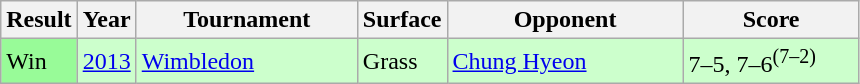<table class="sortable wikitable">
<tr>
<th style="width:40px;">Result</th>
<th style="width:30px;">Year</th>
<th style="width:140px;">Tournament</th>
<th style="width:50px;">Surface</th>
<th style="width:150px;">Opponent</th>
<th style="width:110px;" class="unsortable">Score</th>
</tr>
<tr style="background:#ccffcc;">
<td style="background:#98fb98;">Win</td>
<td><a href='#'>2013</a></td>
<td><a href='#'>Wimbledon</a></td>
<td>Grass</td>
<td> <a href='#'>Chung Hyeon</a></td>
<td>7–5, 7–6<sup>(7–2)</sup></td>
</tr>
</table>
